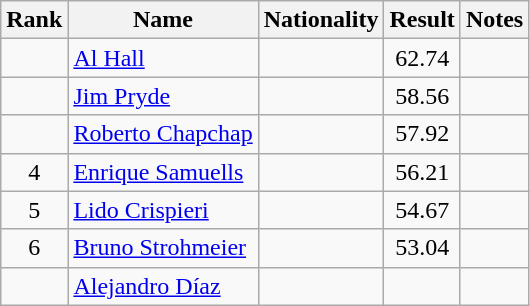<table class="wikitable sortable" style="text-align:center">
<tr>
<th>Rank</th>
<th>Name</th>
<th>Nationality</th>
<th>Result</th>
<th>Notes</th>
</tr>
<tr>
<td></td>
<td align=left><a href='#'>Al Hall</a></td>
<td align=left></td>
<td>62.74</td>
<td></td>
</tr>
<tr>
<td></td>
<td align=left><a href='#'>Jim Pryde</a></td>
<td align=left></td>
<td>58.56</td>
<td></td>
</tr>
<tr>
<td></td>
<td align=left><a href='#'>Roberto Chapchap</a></td>
<td align=left></td>
<td>57.92</td>
<td></td>
</tr>
<tr>
<td>4</td>
<td align=left><a href='#'>Enrique Samuells</a></td>
<td align=left></td>
<td>56.21</td>
<td></td>
</tr>
<tr>
<td>5</td>
<td align=left><a href='#'>Lido Crispieri</a></td>
<td align=left></td>
<td>54.67</td>
<td></td>
</tr>
<tr>
<td>6</td>
<td align=left><a href='#'>Bruno Strohmeier</a></td>
<td align=left></td>
<td>53.04</td>
<td></td>
</tr>
<tr>
<td></td>
<td align=left><a href='#'>Alejandro Díaz</a></td>
<td align=left></td>
<td></td>
<td></td>
</tr>
</table>
